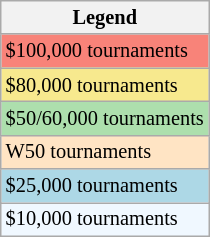<table class=wikitable style=font-size:85%>
<tr>
<th>Legend</th>
</tr>
<tr style="background:#f88379;">
<td>$100,000 tournaments</td>
</tr>
<tr style="background:#f7e98e;">
<td>$80,000 tournaments</td>
</tr>
<tr style="background:#addfad;">
<td>$50/60,000 tournaments</td>
</tr>
<tr style="background:#ffe4c4;">
<td>W50 tournaments</td>
</tr>
<tr style="background:lightblue;">
<td>$25,000 tournaments</td>
</tr>
<tr style="background:#f0f8ff;">
<td>$10,000 tournaments</td>
</tr>
</table>
